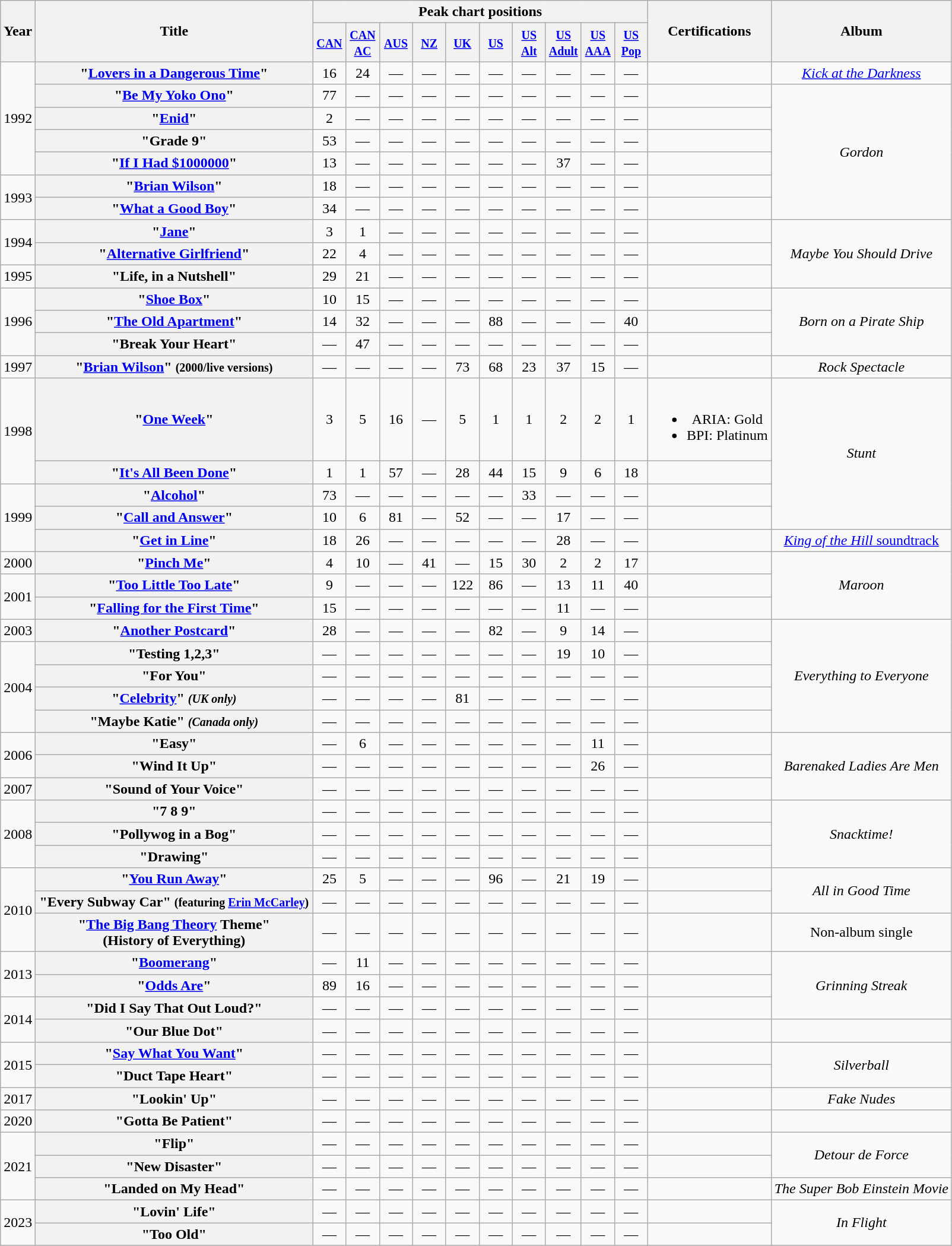<table class="wikitable plainrowheaders" style="text-align:center;">
<tr>
<th scope="col" rowspan="2">Year</th>
<th scope="col" rowspan="2" style="width:19em;">Title</th>
<th scope="col" colspan="10">Peak chart positions</th>
<th scope="col" rowspan="2">Certifications</th>
<th scope="col" rowspan="2">Album</th>
</tr>
<tr>
<th width="30"><small><a href='#'>CAN</a><br></small></th>
<th width="30"><small><a href='#'>CAN AC</a><br></small></th>
<th width="30"><small><a href='#'>AUS</a></small><br></th>
<th width="30"><small><a href='#'>NZ</a></small><br></th>
<th width="30"><small><a href='#'>UK</a></small><br></th>
<th width="30"><small><a href='#'>US</a><br></small></th>
<th width="30"><small><a href='#'>US<br>Alt</a><br></small></th>
<th width="30"><small><a href='#'>US<br>Adult</a><br></small></th>
<th width="30"><small><a href='#'>US<br>AAA</a><br></small></th>
<th width="30"><small><a href='#'>US<br>Pop</a><br></small></th>
</tr>
<tr>
<td rowspan="5">1992</td>
<th scope="row">"<a href='#'>Lovers in a Dangerous Time</a>"</th>
<td>16</td>
<td>24</td>
<td>—</td>
<td>—</td>
<td>—</td>
<td>—</td>
<td>—</td>
<td>—</td>
<td>—</td>
<td>—</td>
<td></td>
<td><em><a href='#'>Kick at the Darkness</a></em></td>
</tr>
<tr>
<th scope="row">"<a href='#'>Be My Yoko Ono</a>"</th>
<td>77</td>
<td>—</td>
<td>—</td>
<td>—</td>
<td>—</td>
<td>—</td>
<td>—</td>
<td>—</td>
<td>—</td>
<td>—</td>
<td></td>
<td rowspan="6"><em>Gordon</em></td>
</tr>
<tr>
<th scope="row">"<a href='#'>Enid</a>"</th>
<td>2</td>
<td>—</td>
<td>—</td>
<td>—</td>
<td>—</td>
<td>—</td>
<td>—</td>
<td>—</td>
<td>—</td>
<td>—</td>
<td></td>
</tr>
<tr>
<th scope="row">"Grade 9"</th>
<td>53</td>
<td>—</td>
<td>—</td>
<td>—</td>
<td>—</td>
<td>—</td>
<td>—</td>
<td>—</td>
<td>—</td>
<td>—</td>
<td></td>
</tr>
<tr>
<th scope="row">"<a href='#'>If I Had $1000000</a>"</th>
<td>13</td>
<td>—</td>
<td>—</td>
<td>—</td>
<td>—</td>
<td>—</td>
<td>—</td>
<td>37</td>
<td>—</td>
<td>—</td>
<td></td>
</tr>
<tr>
<td rowspan="2">1993</td>
<th scope="row">"<a href='#'>Brian Wilson</a>"</th>
<td>18</td>
<td>—</td>
<td>—</td>
<td>—</td>
<td>—</td>
<td>—</td>
<td>—</td>
<td>—</td>
<td>—</td>
<td>—</td>
<td></td>
</tr>
<tr>
<th scope="row">"<a href='#'>What a Good Boy</a>"</th>
<td>34</td>
<td>—</td>
<td>—</td>
<td>—</td>
<td>—</td>
<td>—</td>
<td>—</td>
<td>—</td>
<td>—</td>
<td>—</td>
<td></td>
</tr>
<tr>
<td rowspan="2">1994</td>
<th scope="row">"<a href='#'>Jane</a>"</th>
<td>3</td>
<td>1</td>
<td>—</td>
<td>—</td>
<td>—</td>
<td>—</td>
<td>—</td>
<td>—</td>
<td>—</td>
<td>—</td>
<td></td>
<td rowspan="3"><em>Maybe You Should Drive</em></td>
</tr>
<tr>
<th scope="row">"<a href='#'>Alternative Girlfriend</a>"</th>
<td>22</td>
<td>4</td>
<td>—</td>
<td>—</td>
<td>—</td>
<td>—</td>
<td>—</td>
<td>—</td>
<td>—</td>
<td>—</td>
<td></td>
</tr>
<tr>
<td>1995</td>
<th scope="row">"Life, in a Nutshell"</th>
<td>29</td>
<td>21</td>
<td>—</td>
<td>—</td>
<td>—</td>
<td>—</td>
<td>—</td>
<td>—</td>
<td>—</td>
<td>—</td>
<td></td>
</tr>
<tr>
<td rowspan="3">1996</td>
<th scope="row">"<a href='#'>Shoe Box</a>"</th>
<td>10</td>
<td>15</td>
<td>—</td>
<td>—</td>
<td>—</td>
<td>—</td>
<td>—</td>
<td>—</td>
<td>—</td>
<td>—</td>
<td></td>
<td rowspan="3"><em>Born on a Pirate Ship</em></td>
</tr>
<tr>
<th scope="row">"<a href='#'>The Old Apartment</a>"</th>
<td>14</td>
<td>32</td>
<td>—</td>
<td>—</td>
<td>—</td>
<td>88</td>
<td>—</td>
<td>—</td>
<td>—</td>
<td>40</td>
<td></td>
</tr>
<tr>
<th scope="row">"Break Your Heart"</th>
<td>—</td>
<td>47</td>
<td>—</td>
<td>—</td>
<td>—</td>
<td>—</td>
<td>—</td>
<td>—</td>
<td>—</td>
<td>—</td>
<td></td>
</tr>
<tr>
<td>1997</td>
<th scope="row">"<a href='#'>Brian Wilson</a>" <small>(2000/live versions)</small></th>
<td>—</td>
<td>—</td>
<td>—</td>
<td>—</td>
<td>73</td>
<td>68</td>
<td>23</td>
<td>37</td>
<td>15</td>
<td>—</td>
<td></td>
<td><em>Rock Spectacle</em></td>
</tr>
<tr>
<td rowspan="2">1998</td>
<th scope="row">"<a href='#'>One Week</a>"</th>
<td>3</td>
<td>5</td>
<td>16</td>
<td>—</td>
<td>5</td>
<td>1</td>
<td>1</td>
<td>2</td>
<td>2</td>
<td>1</td>
<td><br><ul><li>ARIA: Gold</li><li>BPI: Platinum</li></ul></td>
<td rowspan="4"><em>Stunt</em></td>
</tr>
<tr>
<th scope="row">"<a href='#'>It's All Been Done</a>"</th>
<td>1</td>
<td>1</td>
<td>57</td>
<td>—</td>
<td>28</td>
<td>44</td>
<td>15</td>
<td>9</td>
<td>6</td>
<td>18</td>
<td></td>
</tr>
<tr>
<td rowspan="3">1999</td>
<th scope="row">"<a href='#'>Alcohol</a>"</th>
<td>73</td>
<td>—</td>
<td>—</td>
<td>—</td>
<td>—</td>
<td>—</td>
<td>33</td>
<td>—</td>
<td>—</td>
<td>—</td>
<td></td>
</tr>
<tr>
<th scope="row">"<a href='#'>Call and Answer</a>"</th>
<td>10</td>
<td>6</td>
<td>81</td>
<td>—</td>
<td>52</td>
<td>—</td>
<td>—</td>
<td>17</td>
<td>—</td>
<td>—</td>
<td></td>
</tr>
<tr>
<th scope="row">"<a href='#'>Get in Line</a>"</th>
<td>18</td>
<td>26</td>
<td>—</td>
<td>—</td>
<td>—</td>
<td>—</td>
<td>—</td>
<td>28</td>
<td>—</td>
<td>—</td>
<td></td>
<td><a href='#'><em>King of the Hill</em> soundtrack</a></td>
</tr>
<tr>
<td>2000</td>
<th scope="row">"<a href='#'>Pinch Me</a>"</th>
<td>4</td>
<td>10</td>
<td>—</td>
<td>41</td>
<td>—</td>
<td>15</td>
<td>30</td>
<td>2</td>
<td>2</td>
<td>17</td>
<td></td>
<td rowspan="3"><em>Maroon</em></td>
</tr>
<tr>
<td rowspan="2">2001</td>
<th scope="row">"<a href='#'>Too Little Too Late</a>"</th>
<td>9</td>
<td>—</td>
<td>—</td>
<td>—</td>
<td>122</td>
<td>86</td>
<td>—</td>
<td>13</td>
<td>11</td>
<td>40</td>
<td></td>
</tr>
<tr>
<th scope="row">"<a href='#'>Falling for the First Time</a>"</th>
<td>15</td>
<td>—</td>
<td>—</td>
<td>—</td>
<td>—</td>
<td>—</td>
<td>—</td>
<td>11</td>
<td>—</td>
<td>—</td>
<td></td>
</tr>
<tr>
<td>2003</td>
<th scope="row">"<a href='#'>Another Postcard</a>"</th>
<td>28</td>
<td>—</td>
<td>—</td>
<td>—</td>
<td>—</td>
<td>82</td>
<td>—</td>
<td>9</td>
<td>14</td>
<td>—</td>
<td></td>
<td rowspan="5"><em>Everything to Everyone</em></td>
</tr>
<tr>
<td rowspan="4">2004</td>
<th scope="row">"Testing 1,2,3"</th>
<td>—</td>
<td>—</td>
<td>—</td>
<td>—</td>
<td>—</td>
<td>—</td>
<td>—</td>
<td>19</td>
<td>10</td>
<td>—</td>
<td></td>
</tr>
<tr>
<th scope="row">"For You"</th>
<td>—</td>
<td>—</td>
<td>—</td>
<td>—</td>
<td>—</td>
<td>—</td>
<td>—</td>
<td>—</td>
<td>—</td>
<td>—</td>
<td></td>
</tr>
<tr>
<th scope="row">"<a href='#'>Celebrity</a>" <small><em>(UK only)</em></small></th>
<td>—</td>
<td>—</td>
<td>—</td>
<td>—</td>
<td>81</td>
<td>—</td>
<td>—</td>
<td>—</td>
<td>—</td>
<td>—</td>
<td></td>
</tr>
<tr>
<th scope="row">"Maybe Katie" <small><em>(Canada only)</em></small></th>
<td>—</td>
<td>—</td>
<td>—</td>
<td>—</td>
<td>—</td>
<td>—</td>
<td>—</td>
<td>—</td>
<td>—</td>
<td>—</td>
<td></td>
</tr>
<tr>
<td rowspan="2">2006</td>
<th scope="row">"Easy"</th>
<td>—</td>
<td>6</td>
<td>—</td>
<td>—</td>
<td>—</td>
<td>—</td>
<td>—</td>
<td>—</td>
<td>11</td>
<td>—</td>
<td></td>
<td rowspan="3"><em>Barenaked Ladies Are Men</em></td>
</tr>
<tr>
<th scope="row">"Wind It Up"</th>
<td>—</td>
<td>—</td>
<td>—</td>
<td>—</td>
<td>—</td>
<td>—</td>
<td>—</td>
<td>—</td>
<td>26</td>
<td>—</td>
<td></td>
</tr>
<tr>
<td>2007</td>
<th scope="row">"Sound of Your Voice"</th>
<td>—</td>
<td>—</td>
<td>—</td>
<td>—</td>
<td>—</td>
<td>—</td>
<td>—</td>
<td>—</td>
<td>—</td>
<td>—</td>
<td></td>
</tr>
<tr>
<td rowspan="3">2008</td>
<th scope="row">"7 8 9"</th>
<td>—</td>
<td>—</td>
<td>—</td>
<td>—</td>
<td>—</td>
<td>—</td>
<td>—</td>
<td>—</td>
<td>—</td>
<td>—</td>
<td></td>
<td rowspan="3"><em>Snacktime!</em></td>
</tr>
<tr>
<th scope="row">"Pollywog in a Bog"</th>
<td>—</td>
<td>—</td>
<td>—</td>
<td>—</td>
<td>—</td>
<td>—</td>
<td>—</td>
<td>—</td>
<td>—</td>
<td>—</td>
<td></td>
</tr>
<tr>
<th scope="row">"Drawing"</th>
<td>—</td>
<td>—</td>
<td>—</td>
<td>—</td>
<td>—</td>
<td>—</td>
<td>—</td>
<td>—</td>
<td>—</td>
<td>—</td>
<td></td>
</tr>
<tr>
<td rowspan="3">2010</td>
<th scope="row">"<a href='#'>You Run Away</a>"</th>
<td>25</td>
<td>5</td>
<td>—</td>
<td>—</td>
<td>—</td>
<td>96</td>
<td>—</td>
<td>21</td>
<td>19</td>
<td>—</td>
<td></td>
<td rowspan="2"><em>All in Good Time</em></td>
</tr>
<tr>
<th scope="row">"Every Subway Car" <small>(featuring <a href='#'>Erin McCarley</a>)</small></th>
<td>—</td>
<td>—</td>
<td>—</td>
<td>—</td>
<td>—</td>
<td>—</td>
<td>—</td>
<td>—</td>
<td>—</td>
<td>—</td>
<td></td>
</tr>
<tr>
<th scope="row">"<a href='#'>The Big Bang Theory</a> Theme"<br>(History of Everything)</th>
<td>—</td>
<td>—</td>
<td>—</td>
<td>—</td>
<td>—</td>
<td>—</td>
<td>—</td>
<td>—</td>
<td>—</td>
<td>—</td>
<td></td>
<td>Non-album single</td>
</tr>
<tr>
<td rowspan="2">2013</td>
<th scope="row">"<a href='#'>Boomerang</a>"</th>
<td>—</td>
<td>11</td>
<td>—</td>
<td>—</td>
<td>—</td>
<td>—</td>
<td>—</td>
<td>—</td>
<td>—</td>
<td>—</td>
<td></td>
<td rowspan="3"><em>Grinning Streak</em></td>
</tr>
<tr>
<th scope="row">"<a href='#'>Odds Are</a>"</th>
<td>89</td>
<td>16</td>
<td>—</td>
<td>—</td>
<td>—</td>
<td>—</td>
<td>—</td>
<td>—</td>
<td>—</td>
<td>—</td>
<td></td>
</tr>
<tr>
<td rowspan="2">2014</td>
<th scope="row">"Did I Say That Out Loud?"</th>
<td>—</td>
<td>—</td>
<td>—</td>
<td>—</td>
<td>—</td>
<td>—</td>
<td>—</td>
<td>—</td>
<td>—</td>
<td>—</td>
<td></td>
</tr>
<tr>
<th scope="row">"Our Blue Dot"</th>
<td>—</td>
<td>—</td>
<td>—</td>
<td>—</td>
<td>—</td>
<td>—</td>
<td>—</td>
<td>—</td>
<td>—</td>
<td>—</td>
<td></td>
<td></td>
</tr>
<tr>
<td rowspan="2">2015</td>
<th scope="row">"<a href='#'>Say What You Want</a>"</th>
<td>—</td>
<td>—</td>
<td>—</td>
<td>—</td>
<td>—</td>
<td>—</td>
<td>—</td>
<td>—</td>
<td>—</td>
<td>—</td>
<td></td>
<td rowspan="2"><em>Silverball</em></td>
</tr>
<tr>
<th scope="row">"Duct Tape Heart"</th>
<td>—</td>
<td>—</td>
<td>—</td>
<td>—</td>
<td>—</td>
<td>—</td>
<td>—</td>
<td>—</td>
<td>—</td>
<td>—</td>
<td></td>
</tr>
<tr>
<td>2017</td>
<th scope="row">"Lookin' Up"</th>
<td>—</td>
<td>—</td>
<td>—</td>
<td>—</td>
<td>—</td>
<td>—</td>
<td>—</td>
<td>—</td>
<td>—</td>
<td>—</td>
<td></td>
<td><em>Fake Nudes</em></td>
</tr>
<tr>
<td>2020</td>
<th scope="row">"Gotta Be Patient" <br></th>
<td>—</td>
<td>—</td>
<td>—</td>
<td>—</td>
<td>—</td>
<td>—</td>
<td>—</td>
<td>—</td>
<td>—</td>
<td>—</td>
<td></td>
<td></td>
</tr>
<tr>
<td rowspan="3">2021</td>
<th scope="row">"Flip"</th>
<td>—</td>
<td>—</td>
<td>—</td>
<td>—</td>
<td>—</td>
<td>—</td>
<td>—</td>
<td>—</td>
<td>—</td>
<td>—</td>
<td></td>
<td rowspan="2"><em>Detour de Force</em></td>
</tr>
<tr>
<th scope="row">"New Disaster"</th>
<td>—</td>
<td>—</td>
<td>—</td>
<td>—</td>
<td>—</td>
<td>—</td>
<td>—</td>
<td>—</td>
<td>—</td>
<td>—</td>
<td></td>
</tr>
<tr>
<th scope="row">"Landed on My Head"</th>
<td>—</td>
<td>—</td>
<td>—</td>
<td>—</td>
<td>—</td>
<td>—</td>
<td>—</td>
<td>—</td>
<td>—</td>
<td>—</td>
<td></td>
<td><em>The Super Bob Einstein Movie</em></td>
</tr>
<tr>
<td rowspan="2">2023</td>
<th scope="row">"Lovin' Life"</th>
<td>—</td>
<td>—</td>
<td>—</td>
<td>—</td>
<td>—</td>
<td>—</td>
<td>—</td>
<td>—</td>
<td>—</td>
<td>—</td>
<td></td>
<td rowspan="2"><em>In Flight</em></td>
</tr>
<tr>
<th scope="row">"Too Old"</th>
<td>—</td>
<td>—</td>
<td>—</td>
<td>—</td>
<td>—</td>
<td>—</td>
<td>—</td>
<td>—</td>
<td>—</td>
<td>—</td>
</tr>
</table>
